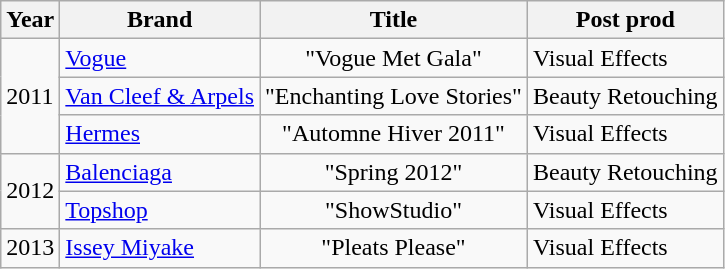<table class="wikitable">
<tr>
<th>Year</th>
<th>Brand</th>
<th>Title</th>
<th>Post prod</th>
</tr>
<tr>
<td rowspan="3">2011</td>
<td><a href='#'>Vogue</a></td>
<td style="text-align:center;">"Vogue Met Gala"</td>
<td>Visual Effects</td>
</tr>
<tr>
<td><a href='#'>Van Cleef & Arpels</a></td>
<td style="text-align:center;">"Enchanting Love Stories"</td>
<td>Beauty Retouching</td>
</tr>
<tr>
<td><a href='#'>Hermes</a></td>
<td style="text-align:center;">"Automne Hiver 2011"</td>
<td>Visual Effects</td>
</tr>
<tr>
<td rowspan="2">2012</td>
<td><a href='#'>Balenciaga</a></td>
<td style="text-align:center;">"Spring 2012"</td>
<td>Beauty Retouching</td>
</tr>
<tr>
<td><a href='#'>Topshop</a></td>
<td style="text-align:center;">"ShowStudio"</td>
<td>Visual Effects</td>
</tr>
<tr>
<td>2013</td>
<td><a href='#'>Issey Miyake</a></td>
<td style="text-align:center;">"Pleats Please"</td>
<td>Visual Effects</td>
</tr>
</table>
